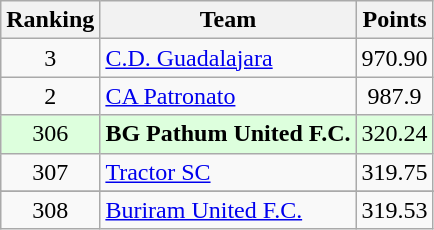<table class="wikitable" style="text-align: center;">
<tr>
<th>Ranking</th>
<th>Team</th>
<th>Points</th>
</tr>
<tr>
<td>3</td>
<td align=left> <a href='#'>C.D. Guadalajara</a></td>
<td>970.90</td>
</tr>
<tr>
<td>2</td>
<td align=left> <a href='#'>CA Patronato</a></td>
<td>987.9</td>
</tr>
<tr bgcolor="#ddffdd">
<td>306</td>
<td align=left> <strong>BG Pathum United F.C.</strong></td>
<td>320.24</td>
</tr>
<tr>
<td>307</td>
<td align=left> <a href='#'>Tractor SC</a></td>
<td>319.75</td>
</tr>
<tr>
</tr>
<tr>
<td>308</td>
<td align=left> <a href='#'>Buriram United F.C.</a></td>
<td>319.53</td>
</tr>
</table>
